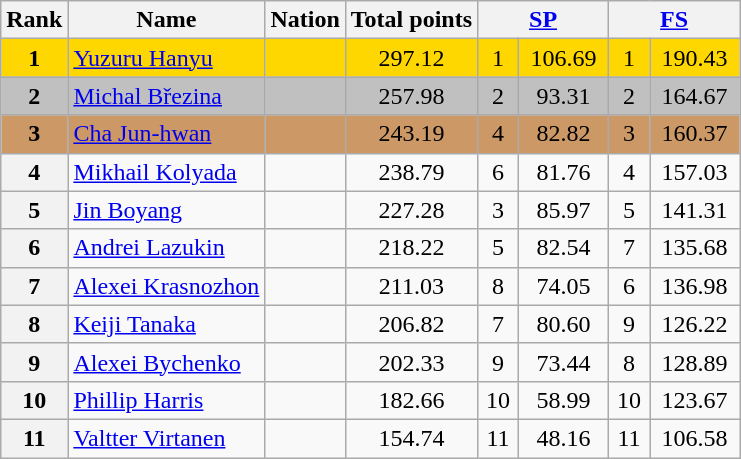<table class="wikitable sortable">
<tr>
<th>Rank</th>
<th>Name</th>
<th>Nation</th>
<th>Total points</th>
<th colspan="2" width="80px"><a href='#'>SP</a></th>
<th colspan="2" width="80px"><a href='#'>FS</a></th>
</tr>
<tr bgcolor="gold">
<td align="center"><strong>1</strong></td>
<td><a href='#'>Yuzuru Hanyu</a></td>
<td></td>
<td align="center">297.12</td>
<td align="center">1</td>
<td align="center">106.69</td>
<td align="center">1</td>
<td align="center">190.43</td>
</tr>
<tr bgcolor="silver">
<td align="center"><strong>2</strong></td>
<td><a href='#'>Michal Březina</a></td>
<td></td>
<td align="center">257.98</td>
<td align="center">2</td>
<td align="center">93.31</td>
<td align="center">2</td>
<td align="center">164.67</td>
</tr>
<tr bgcolor="cc9966">
<td align="center"><strong>3</strong></td>
<td><a href='#'>Cha Jun-hwan</a></td>
<td></td>
<td align="center">243.19</td>
<td align="center">4</td>
<td align="center">82.82</td>
<td align="center">3</td>
<td align="center">160.37</td>
</tr>
<tr>
<th>4</th>
<td><a href='#'>Mikhail Kolyada</a></td>
<td></td>
<td align="center">238.79</td>
<td align="center">6</td>
<td align="center">81.76</td>
<td align="center">4</td>
<td align="center">157.03</td>
</tr>
<tr>
<th>5</th>
<td><a href='#'>Jin Boyang</a></td>
<td></td>
<td align="center">227.28</td>
<td align="center">3</td>
<td align="center">85.97</td>
<td align="center">5</td>
<td align="center">141.31</td>
</tr>
<tr>
<th>6</th>
<td><a href='#'>Andrei Lazukin</a></td>
<td></td>
<td align="center">218.22</td>
<td align="center">5</td>
<td align="center">82.54</td>
<td align="center">7</td>
<td align="center">135.68</td>
</tr>
<tr>
<th>7</th>
<td><a href='#'>Alexei Krasnozhon</a></td>
<td></td>
<td align="center">211.03</td>
<td align="center">8</td>
<td align="center">74.05</td>
<td align="center">6</td>
<td align="center">136.98</td>
</tr>
<tr>
<th>8</th>
<td><a href='#'>Keiji Tanaka</a></td>
<td></td>
<td align="center">206.82</td>
<td align="center">7</td>
<td align="center">80.60</td>
<td align="center">9</td>
<td align="center">126.22</td>
</tr>
<tr>
<th>9</th>
<td><a href='#'>Alexei Bychenko</a></td>
<td></td>
<td align="center">202.33</td>
<td align="center">9</td>
<td align="center">73.44</td>
<td align="center">8</td>
<td align="center">128.89</td>
</tr>
<tr>
<th>10</th>
<td><a href='#'>Phillip Harris</a></td>
<td></td>
<td align="center">182.66</td>
<td align="center">10</td>
<td align="center">58.99</td>
<td align="center">10</td>
<td align="center">123.67</td>
</tr>
<tr>
<th>11</th>
<td><a href='#'>Valtter Virtanen</a></td>
<td></td>
<td align="center">154.74</td>
<td align="center">11</td>
<td align="center">48.16</td>
<td align="center">11</td>
<td align="center">106.58</td>
</tr>
</table>
